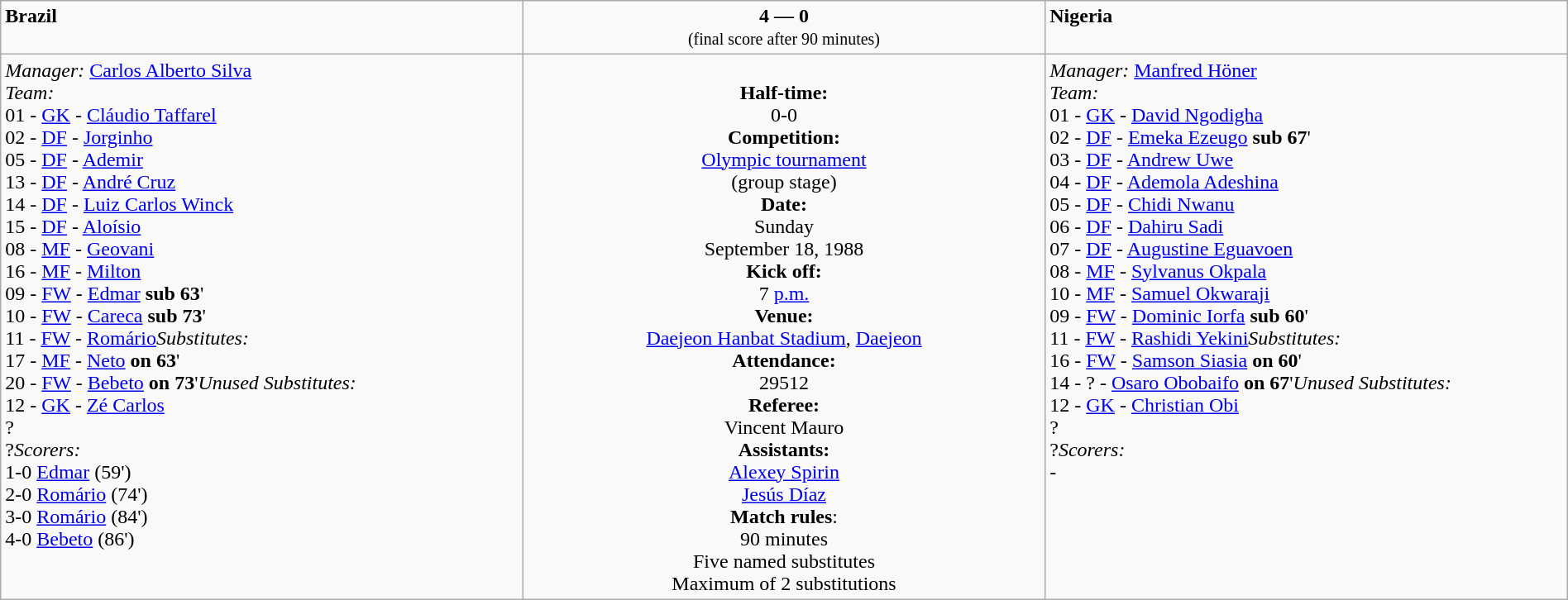<table border=0 class="wikitable" width=100%>
<tr>
<td width=33% valign=top><span> <strong>Brazil</strong></span></td>
<td width=33% valign=top align=center><span><strong>4 — 0</strong></span><br><small>(final score after 90 minutes)</small></td>
<td width=33% valign=top><span>  <strong>Nigeria</strong></span></td>
</tr>
<tr>
<td valign=top><em>Manager:</em>  <a href='#'>Carlos Alberto Silva</a><br><em>Team:</em>
<br>01 - <a href='#'>GK</a> - <a href='#'>Cláudio Taffarel</a>
<br>02 - <a href='#'>DF</a> - <a href='#'>Jorginho</a>
<br>05 - <a href='#'>DF</a> - <a href='#'>Ademir</a>
<br>13 - <a href='#'>DF</a> - <a href='#'>André Cruz</a>
<br>14 - <a href='#'>DF</a> - <a href='#'>Luiz Carlos Winck</a>
<br>15 - <a href='#'>DF</a> - <a href='#'>Aloísio</a>
<br>08 - <a href='#'>MF</a> - <a href='#'>Geovani</a>
<br>16 - <a href='#'>MF</a> - <a href='#'>Milton</a>
<br>09 - <a href='#'>FW</a> - <a href='#'>Edmar</a> <strong>sub 63</strong>'
<br>10 - <a href='#'>FW</a> - <a href='#'>Careca</a> <strong>sub 73</strong>'
<br>11 - <a href='#'>FW</a> - <a href='#'>Romário</a><em>Substitutes:</em>
<br>17 - <a href='#'>MF</a> - <a href='#'>Neto</a> <strong>on 63</strong>'
<br>20 - <a href='#'>FW</a> - <a href='#'>Bebeto</a> <strong>on 73</strong>'<em>Unused Substitutes:</em>
<br>12 - <a href='#'>GK</a> - <a href='#'>Zé Carlos</a>
<br>?
<br>?<em>Scorers:</em>
<br>1-0 <a href='#'>Edmar</a> (59')
<br>2-0 <a href='#'>Romário</a> (74')
<br>3-0 <a href='#'>Romário</a> (84')
<br>4-0 <a href='#'>Bebeto</a> (86')</td>
<td valign=middle align=center><br><strong>Half-time:</strong><br>0-0<br><strong>Competition:</strong><br><a href='#'>Olympic tournament</a><br> (group stage)<br><strong>Date:</strong><br>Sunday<br>September 18, 1988<br><strong>Kick off:</strong><br>7 <a href='#'>p.m.</a><br><strong>Venue:</strong><br><a href='#'>Daejeon Hanbat Stadium</a>, <a href='#'>Daejeon</a><br><strong>Attendance:</strong><br> 29512<br><strong>Referee:</strong><br>Vincent Mauro <br><strong>Assistants:</strong><br><a href='#'>Alexey Spirin</a> <br><a href='#'>Jesús Díaz</a> <br><strong>Match rules</strong>:<br>90 minutes<br>Five named substitutes<br>Maximum of 2 substitutions
</td>
<td valign=top><em>Manager:</em>  <a href='#'>Manfred Höner</a><br><em>Team:</em>
<br>01 - <a href='#'>GK</a> - <a href='#'>David Ngodigha</a>
<br>02 - <a href='#'>DF</a> - <a href='#'>Emeka Ezeugo</a> <strong>sub 67</strong>'
<br>03 - <a href='#'>DF</a> - <a href='#'>Andrew Uwe</a> 
<br>04 - <a href='#'>DF</a> - <a href='#'>Ademola Adeshina</a>
<br>05 - <a href='#'>DF</a> - <a href='#'>Chidi Nwanu</a>
<br>06 - <a href='#'>DF</a> - <a href='#'>Dahiru Sadi</a>
<br>07 - <a href='#'>DF</a> - <a href='#'>Augustine Eguavoen</a>
<br>08 - <a href='#'>MF</a> - <a href='#'>Sylvanus Okpala</a> 
<br>10 - <a href='#'>MF</a> - <a href='#'>Samuel Okwaraji</a>
<br>09 - <a href='#'>FW</a> - <a href='#'>Dominic Iorfa</a> <strong>sub 60</strong>'
<br>11 - <a href='#'>FW</a> - <a href='#'>Rashidi Yekini</a><em>Substitutes:</em>
<br>16 - <a href='#'>FW</a> - <a href='#'>Samson Siasia</a> <strong>on 60</strong>'
<br>14 - ? - <a href='#'>Osaro Obobaifo</a> <strong>on 67</strong>'<em>Unused Substitutes:</em>
<br>12 - <a href='#'>GK</a> - <a href='#'>Christian Obi</a>
<br>?
<br>?<em>Scorers:</em>
<br>-</td>
</tr>
</table>
